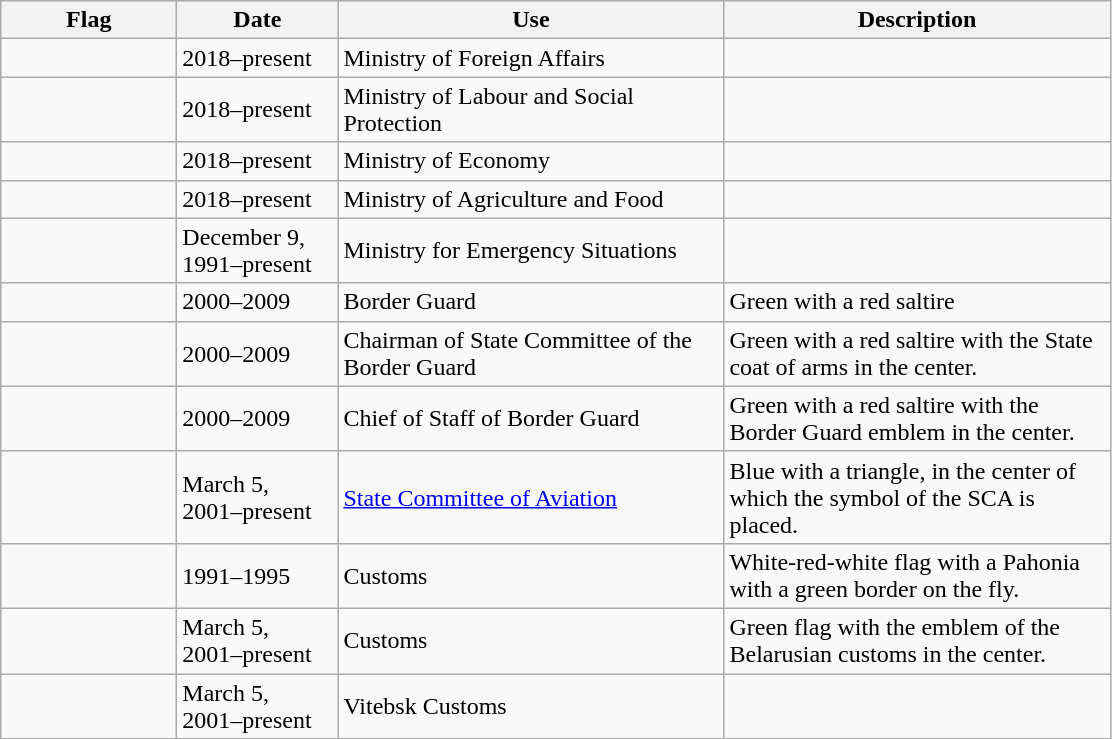<table class="wikitable">
<tr>
<th style="width:110px;">Flag</th>
<th style="width:100px;">Date</th>
<th style="width:250px;">Use</th>
<th style="width:250px;">Description</th>
</tr>
<tr>
<td></td>
<td>2018–present</td>
<td>Ministry of Foreign Affairs</td>
<td></td>
</tr>
<tr>
<td></td>
<td>2018–present</td>
<td>Ministry of Labour and Social Protection</td>
<td></td>
</tr>
<tr>
<td></td>
<td>2018–present</td>
<td>Ministry of Economy</td>
<td></td>
</tr>
<tr>
<td></td>
<td>2018–present</td>
<td>Ministry of Agriculture and Food</td>
<td></td>
</tr>
<tr>
<td></td>
<td>December 9, 1991–present</td>
<td>Ministry for Emergency Situations</td>
<td></td>
</tr>
<tr>
<td></td>
<td>2000–2009</td>
<td>Border Guard</td>
<td>Green with a red saltire</td>
</tr>
<tr>
<td></td>
<td>2000–2009</td>
<td>Chairman of State Committee of the Border Guard</td>
<td>Green with a red saltire with the State coat of arms in the center.</td>
</tr>
<tr>
<td></td>
<td>2000–2009</td>
<td>Chief of Staff of Border Guard</td>
<td>Green with a red saltire with the Border Guard emblem in the center.</td>
</tr>
<tr>
<td></td>
<td>March 5, 2001–present</td>
<td><a href='#'>State Committee of Aviation</a></td>
<td>Blue with a triangle, in the center of which the symbol of the SCA is placed.</td>
</tr>
<tr>
<td></td>
<td>1991–1995</td>
<td>Customs</td>
<td>White-red-white flag with a Pahonia with a green border on the fly.</td>
</tr>
<tr>
<td></td>
<td>March 5, 2001–present</td>
<td>Customs</td>
<td>Green flag with the emblem of the Belarusian customs in the center.</td>
</tr>
<tr>
<td></td>
<td>March 5, 2001–present</td>
<td>Vitebsk Customs</td>
<td></td>
</tr>
</table>
